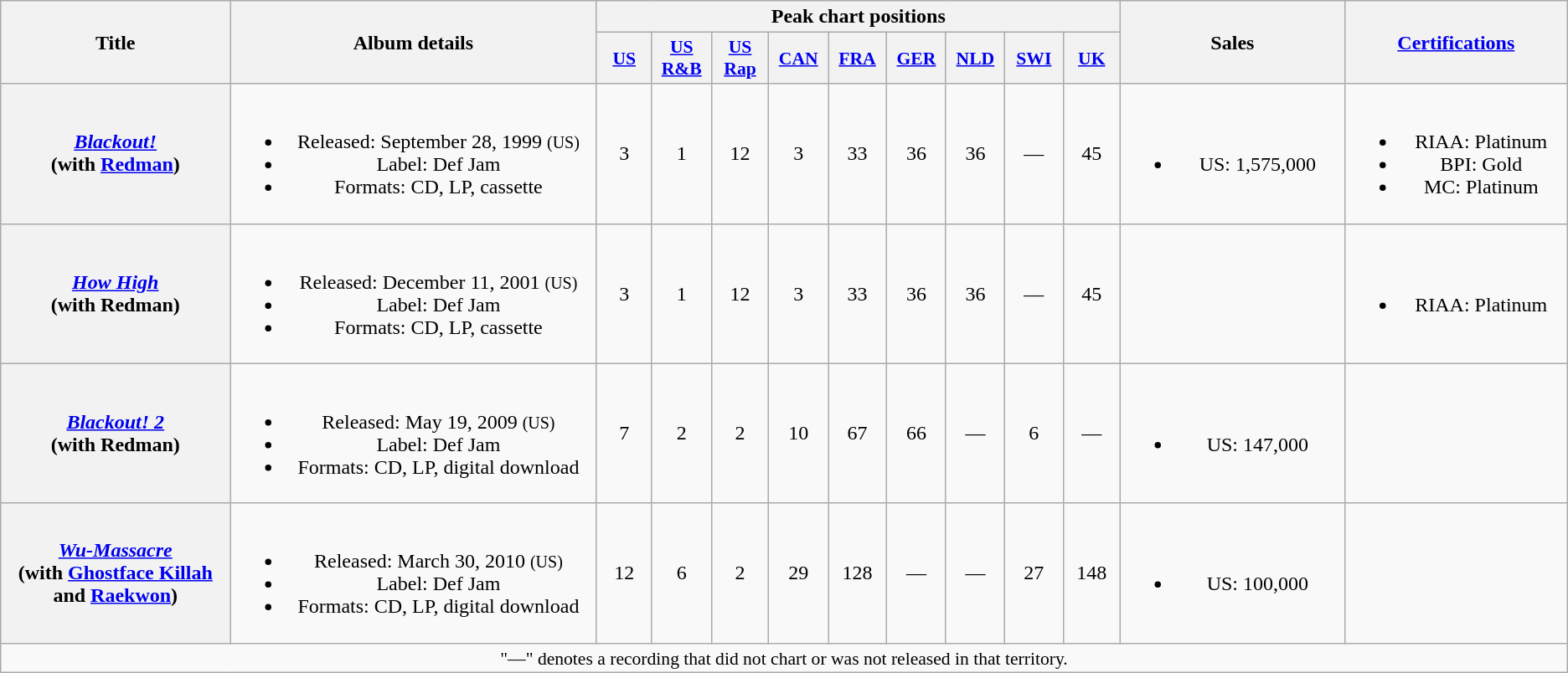<table class="wikitable plainrowheaders" style="text-align:center;" border="1">
<tr>
<th scope="col" rowspan="2" style="width:13em;">Title</th>
<th scope="col" rowspan="2" style="width:20em;">Album details</th>
<th scope="col" colspan="9">Peak chart positions</th>
<th scope="col" rowspan="2" style="width:12em;">Sales</th>
<th scope="col" rowspan="2" style="width:12em;"><a href='#'>Certifications</a></th>
</tr>
<tr>
<th scope="col" style="width:3em;font-size:90%;"><a href='#'>US</a><br></th>
<th scope="col" style="width:3em;font-size:90%;"><a href='#'>US<br>R&B</a><br></th>
<th scope="col" style="width:3em;font-size:90%;"><a href='#'>US<br>Rap</a><br></th>
<th scope="col" style="width:3em;font-size:90%;"><a href='#'>CAN</a><br></th>
<th scope="col" style="width:3em;font-size:90%;"><a href='#'>FRA</a><br></th>
<th scope="col" style="width:3em;font-size:90%;"><a href='#'>GER</a><br></th>
<th scope="col" style="width:3em;font-size:90%;"><a href='#'>NLD</a><br></th>
<th scope="col" style="width:3em;font-size:90%;"><a href='#'>SWI</a><br></th>
<th scope="col" style="width:3em;font-size:90%;"><a href='#'>UK</a><br></th>
</tr>
<tr>
<th scope="row"><em><a href='#'>Blackout!</a></em><br><span>(with <a href='#'>Redman</a>)</span></th>
<td><br><ul><li>Released: September 28, 1999 <small>(US)</small></li><li>Label: Def Jam</li><li>Formats: CD, LP, cassette</li></ul></td>
<td>3</td>
<td>1</td>
<td>12</td>
<td>3</td>
<td>33</td>
<td>36</td>
<td>36</td>
<td>—</td>
<td>45</td>
<td><br><ul><li>US: 1,575,000</li></ul></td>
<td><br><ul><li>RIAA: Platinum</li><li>BPI: Gold</li><li>MC: Platinum</li></ul></td>
</tr>
<tr>
<th scope="row"><em><a href='#'>How High</a></em><br><span>(with Redman)</span></th>
<td><br><ul><li>Released: December 11, 2001 <small>(US)</small></li><li>Label: Def Jam</li><li>Formats: CD, LP, cassette</li></ul></td>
<td>3</td>
<td>1</td>
<td>12</td>
<td>3</td>
<td>33</td>
<td>36</td>
<td>36</td>
<td>—</td>
<td>45</td>
<td></td>
<td><br><ul><li>RIAA: Platinum</li></ul></td>
</tr>
<tr>
<th scope="row"><em><a href='#'>Blackout! 2</a></em><br><span>(with Redman)</span></th>
<td><br><ul><li>Released: May 19, 2009 <small>(US)</small></li><li>Label: Def Jam</li><li>Formats: CD, LP, digital download</li></ul></td>
<td>7</td>
<td>2</td>
<td>2</td>
<td>10</td>
<td>67</td>
<td>66</td>
<td>—</td>
<td>6</td>
<td>—</td>
<td><br><ul><li>US: 147,000</li></ul></td>
<td></td>
</tr>
<tr>
<th scope="row"><em><a href='#'>Wu-Massacre</a></em><br><span>(with <a href='#'>Ghostface Killah</a> and <a href='#'>Raekwon</a>)</span></th>
<td><br><ul><li>Released: March 30, 2010 <small>(US)</small></li><li>Label: Def Jam</li><li>Formats: CD, LP, digital download</li></ul></td>
<td>12</td>
<td>6</td>
<td>2</td>
<td>29</td>
<td>128</td>
<td>—</td>
<td>—</td>
<td>27</td>
<td>148</td>
<td><br><ul><li>US: 100,000</li></ul></td>
<td></td>
</tr>
<tr>
<td colspan="14" style="font-size:90%">"—" denotes a recording that did not chart or was not released in that territory.</td>
</tr>
</table>
